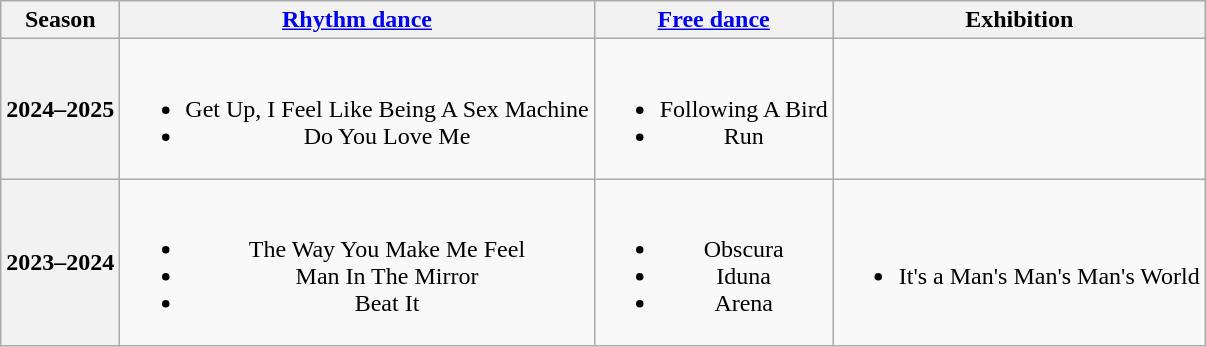<table class=wikitable style=text-align:center>
<tr>
<th>Season</th>
<th><a href='#'>Rhythm dance</a></th>
<th><a href='#'>Free dance</a></th>
<th>Exhibition</th>
</tr>
<tr>
<th>2024–2025</th>
<td><br><ul><li>Get Up, I Feel Like Being A Sex Machine <br></li><li>Do You Love Me <br></li></ul></td>
<td><br><ul><li>Following A Bird <br> </li><li>Run <br> </li></ul></td>
</tr>
<tr>
<th>2023–2024 <br></th>
<td><br><ul><li>The Way You Make Me Feel </li><li>Man In The Mirror </li><li>Beat It </li></ul></td>
<td><br><ul><li>Obscura <br> </li><li>Iduna <br> </li><li>Arena <br> </li></ul></td>
<td><br><ul><li>It's a Man's Man's Man's World </li></ul></td>
</tr>
</table>
